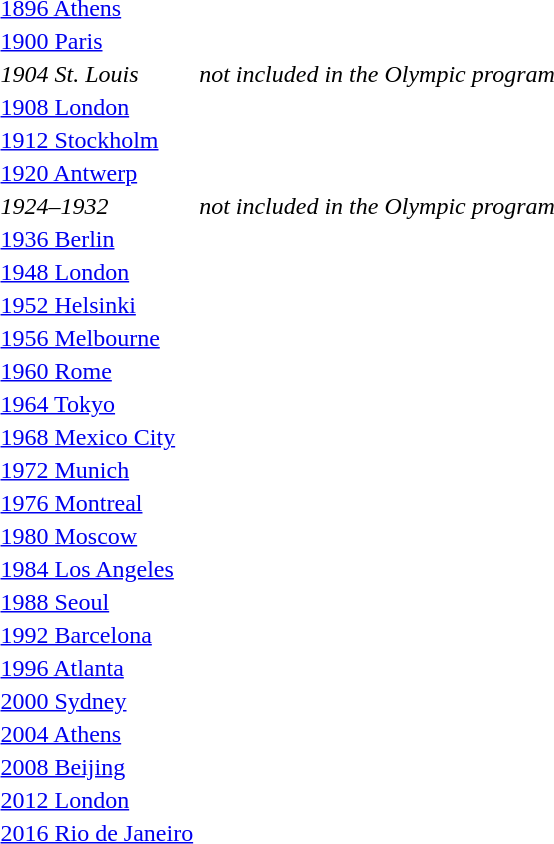<table>
<tr>
<td><a href='#'>1896 Athens</a><br></td>
<td></td>
<td></td>
<td></td>
</tr>
<tr>
<td><a href='#'>1900 Paris</a><br></td>
<td></td>
<td></td>
<td></td>
</tr>
<tr>
<td><em>1904 St. Louis</em></td>
<td colspan=3 align=center><em>not included in the Olympic program</em></td>
</tr>
<tr>
<td><a href='#'>1908 London</a><br></td>
<td></td>
<td></td>
<td></td>
</tr>
<tr>
<td><a href='#'>1912 Stockholm</a><br></td>
<td></td>
<td></td>
<td></td>
</tr>
<tr>
<td><a href='#'>1920 Antwerp</a><br></td>
<td></td>
<td></td>
<td></td>
</tr>
<tr>
<td><em>1924–1932</em></td>
<td colspan=3 align=center><em>not included in the Olympic program</em></td>
</tr>
<tr>
<td><a href='#'>1936 Berlin</a><br></td>
<td></td>
<td></td>
<td></td>
</tr>
<tr>
<td><a href='#'>1948 London</a><br></td>
<td></td>
<td></td>
<td></td>
</tr>
<tr>
<td><a href='#'>1952 Helsinki</a><br></td>
<td></td>
<td></td>
<td></td>
</tr>
<tr>
<td><a href='#'>1956 Melbourne</a><br></td>
<td></td>
<td></td>
<td></td>
</tr>
<tr>
<td><a href='#'>1960 Rome</a><br></td>
<td></td>
<td></td>
<td></td>
</tr>
<tr>
<td><a href='#'>1964 Tokyo</a><br></td>
<td></td>
<td></td>
<td></td>
</tr>
<tr>
<td><a href='#'>1968 Mexico City</a><br></td>
<td></td>
<td></td>
<td></td>
</tr>
<tr>
<td><a href='#'>1972 Munich</a><br></td>
<td></td>
<td></td>
<td></td>
</tr>
<tr>
<td><a href='#'>1976 Montreal</a><br></td>
<td></td>
<td></td>
<td></td>
</tr>
<tr>
<td><a href='#'>1980 Moscow</a><br></td>
<td></td>
<td></td>
<td></td>
</tr>
<tr>
<td><a href='#'>1984 Los Angeles</a><br></td>
<td></td>
<td></td>
<td></td>
</tr>
<tr>
<td><a href='#'>1988 Seoul</a><br></td>
<td></td>
<td></td>
<td></td>
</tr>
<tr>
<td><a href='#'>1992 Barcelona</a><br></td>
<td></td>
<td></td>
<td></td>
</tr>
<tr>
<td><a href='#'>1996 Atlanta</a><br></td>
<td></td>
<td></td>
<td></td>
</tr>
<tr>
<td><a href='#'>2000 Sydney</a><br></td>
<td></td>
<td></td>
<td></td>
</tr>
<tr>
<td><a href='#'>2004 Athens</a><br></td>
<td></td>
<td></td>
<td></td>
</tr>
<tr>
<td><a href='#'>2008 Beijing</a><br></td>
<td></td>
<td></td>
<td></td>
</tr>
<tr>
<td><a href='#'>2012 London</a><br></td>
<td></td>
<td></td>
<td></td>
</tr>
<tr>
<td><a href='#'>2016 Rio de Janeiro</a><br></td>
<td></td>
<td></td>
<td></td>
</tr>
<tr>
</tr>
</table>
